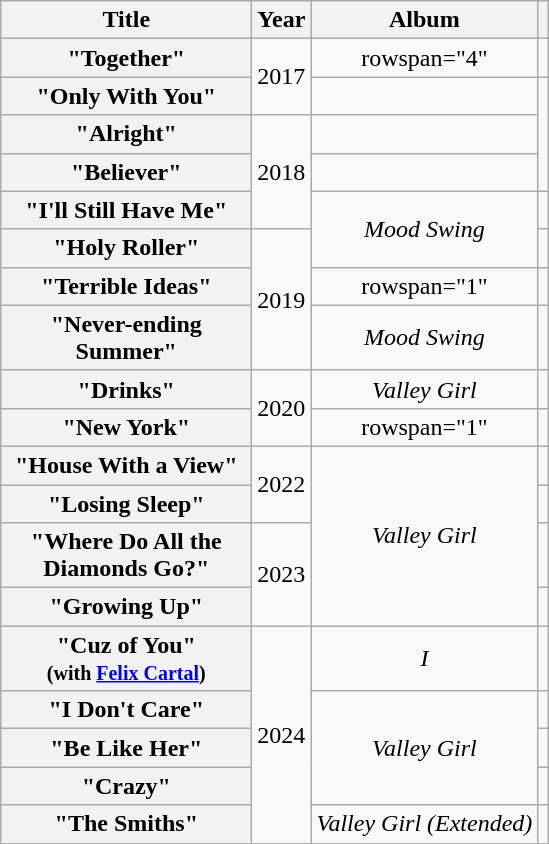<table class="wikitable plainrowheaders" style="text-align:center;">
<tr>
<th scope="col" style="width:10em;">Title</th>
<th scope="col">Year</th>
<th scope="col">Album</th>
<th scope="col"></th>
</tr>
<tr>
<th scope="row">"Together"</th>
<td rowspan="2">2017</td>
<td>rowspan="4"  </td>
<td rowspan="1"></td>
</tr>
<tr>
<th scope="row">"Only With You"</th>
<td rowspan="1"></td>
</tr>
<tr>
<th scope="row">"Alright"</th>
<td rowspan="3">2018</td>
<td rowspan="1"></td>
</tr>
<tr>
<th scope="row">"Believer"</th>
<td rowspan="1"></td>
</tr>
<tr>
<th scope="row">"I'll Still Have Me"</th>
<td rowspan="2"><em>Mood Swing</em></td>
<td rowspan="1"></td>
</tr>
<tr>
<th scope="row">"Holy Roller"</th>
<td rowspan="3">2019</td>
<td rowspan="1"></td>
</tr>
<tr>
<th scope="row">"Terrible Ideas"</th>
<td>rowspan="1" </td>
<td rowspan="1"></td>
</tr>
<tr>
<th scope="row">"Never-ending Summer"</th>
<td rowspan="1"><em>Mood Swing</em></td>
<td rowspan="1"></td>
</tr>
<tr>
<th scope="row">"Drinks"</th>
<td rowspan="2">2020</td>
<td rowspan="1"><em>Valley Girl</em></td>
<td rowspan="1"></td>
</tr>
<tr>
<th scope="row">"New York"</th>
<td>rowspan="1" </td>
<td rowspan="1"></td>
</tr>
<tr>
<th scope="row">"House With a View"</th>
<td rowspan="2">2022</td>
<td rowspan="4"><em>Valley Girl</em></td>
<td rowspan="1"></td>
</tr>
<tr>
<th scope="row">"Losing Sleep"</th>
<td rowspan="1"></td>
</tr>
<tr>
<th scope="row">"Where Do All the Diamonds Go?"</th>
<td rowspan="2">2023</td>
<td rowspan="1"></td>
</tr>
<tr>
<th scope="row">"Growing Up"</th>
<td rowspan="1"></td>
</tr>
<tr>
<th scope="row">"Cuz of You"<br><small>(with <a href='#'>Felix Cartal</a>)</small></th>
<td rowspan="5">2024</td>
<td rowspan="1"><em>I</em></td>
<td rowspan="1"></td>
</tr>
<tr>
<th scope="row">"I Don't Care"</th>
<td rowspan="3"><em>Valley Girl</em></td>
<td rowspan="1"></td>
</tr>
<tr>
<th scope="row">"Be Like Her"</th>
<td rowspan="1"></td>
</tr>
<tr>
<th scope="row">"Crazy"</th>
<td rowspan="1"></td>
</tr>
<tr>
<th scope="row">"The Smiths"</th>
<td rowspan="1"><em>Valley Girl (Extended)</em></td>
<td rowspan="1"></td>
</tr>
</table>
